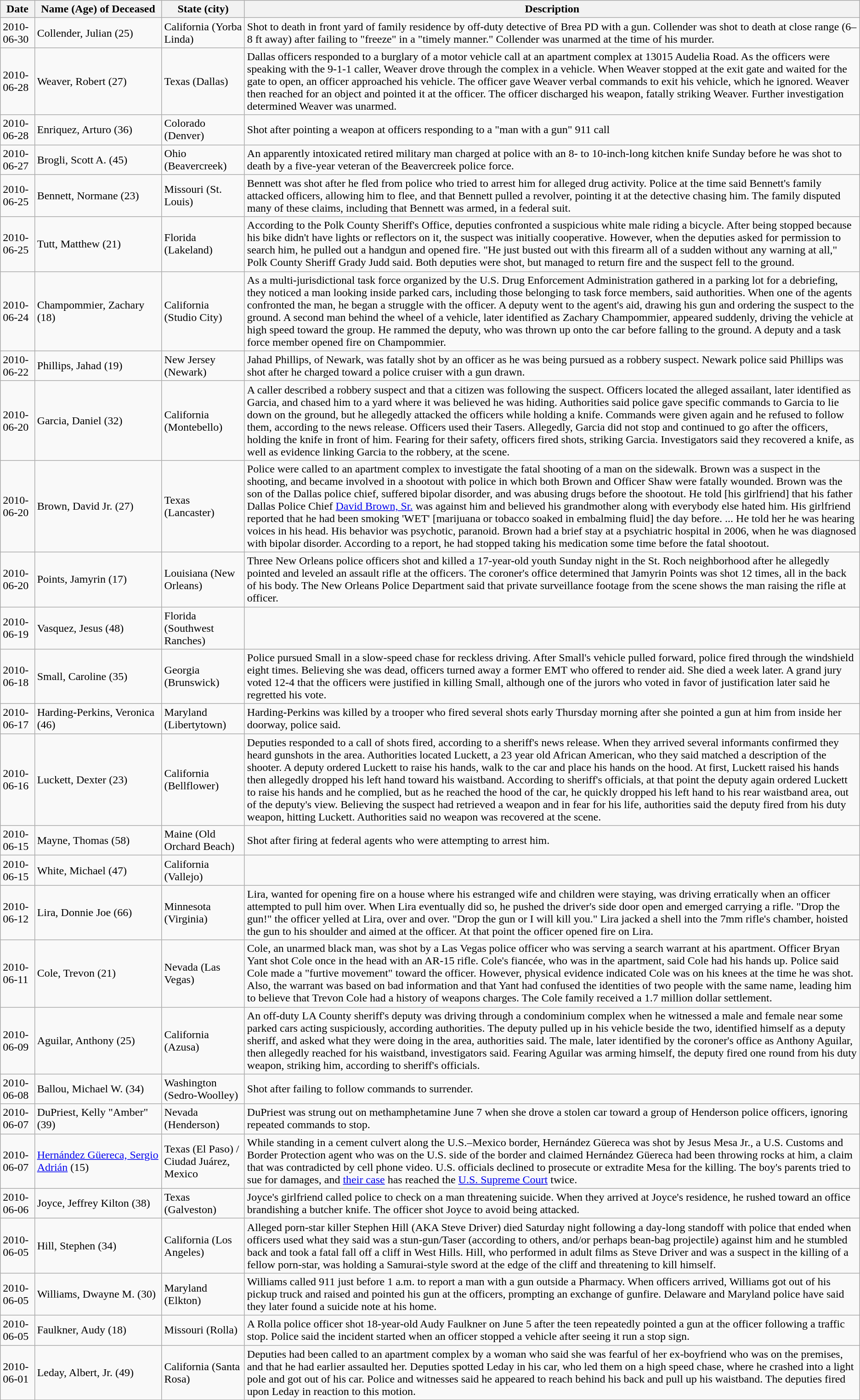<table class="wikitable sortable" border="1" id="killed">
<tr>
<th>Date</th>
<th nowrap>Name (Age) of Deceased</th>
<th>State (city)</th>
<th>Description</th>
</tr>
<tr>
<td>2010-06-30</td>
<td>Collender, Julian (25)</td>
<td>California (Yorba Linda)</td>
<td>Shot to death in front yard of family residence by off-duty detective of Brea PD with a gun. Collender was shot to death at close range (6–8 ft away) after failing to "freeze" in a "timely manner." Collender was unarmed at the time of his murder.</td>
</tr>
<tr>
<td>2010-06-28</td>
<td>Weaver, Robert (27)</td>
<td>Texas (Dallas)</td>
<td>Dallas officers responded to a burglary of a motor vehicle call at an apartment complex at 13015 Audelia Road. As the officers were speaking with the 9-1-1 caller, Weaver drove through the complex in a vehicle. When Weaver stopped at the exit gate and waited for the gate to open, an officer approached his vehicle. The officer gave Weaver verbal commands to exit his vehicle, which he ignored. Weaver then reached for an object and pointed it at the officer. The officer discharged his weapon, fatally striking Weaver. Further investigation determined Weaver was unarmed.</td>
</tr>
<tr>
<td>2010-06-28</td>
<td>Enriquez, Arturo (36)</td>
<td>Colorado (Denver)</td>
<td>Shot after pointing a weapon at officers responding to a "man with a gun" 911 call</td>
</tr>
<tr>
<td>2010-06-27</td>
<td>Brogli, Scott A. (45)</td>
<td>Ohio (Beavercreek)</td>
<td>An apparently intoxicated retired military man charged at police with an 8- to 10-inch-long kitchen knife Sunday before he was shot to death by a five-year veteran of the Beavercreek police force.</td>
</tr>
<tr>
<td>2010-06-25</td>
<td>Bennett, Normane (23)</td>
<td>Missouri (St. Louis)</td>
<td>Bennett was shot after he fled from police who tried to arrest him for alleged drug activity. Police at the time said Bennett's family attacked officers, allowing him to flee, and that Bennett pulled a revolver, pointing it at the detective chasing him. The family disputed many of these claims, including that Bennett was armed, in a federal suit.</td>
</tr>
<tr>
<td>2010-06-25</td>
<td>Tutt, Matthew (21)</td>
<td>Florida (Lakeland)</td>
<td>According to the Polk County Sheriff's Office, deputies confronted a suspicious white male riding a bicycle. After being stopped because his bike didn't have lights or reflectors on it, the suspect was initially cooperative. However, when the deputies asked for permission to search him, he pulled out a handgun and opened fire. "He just busted out with this firearm all of a sudden without any warning at all," Polk County Sheriff Grady Judd said. Both deputies were shot, but managed to return fire and the suspect fell to the ground.</td>
</tr>
<tr>
<td>2010-06-24</td>
<td>Champommier, Zachary (18)</td>
<td>California (Studio City)</td>
<td>As a multi-jurisdictional task force organized by the U.S. Drug Enforcement Administration gathered in a parking lot for a debriefing, they noticed a man looking inside parked cars, including those belonging to task force members, said authorities. When one of the agents confronted the man, he began a struggle with the officer. A deputy went to the agent's aid, drawing his gun and ordering the suspect to the ground. A second man behind the wheel of a vehicle, later identified as Zachary Champommier, appeared suddenly, driving the vehicle at high speed toward the group. He rammed the deputy, who was thrown up onto the car before falling to the ground. A deputy and a task force member opened fire on Champommier.</td>
</tr>
<tr>
<td>2010-06-22</td>
<td>Phillips, Jahad (19)</td>
<td>New Jersey (Newark)</td>
<td>Jahad Phillips, of Newark, was fatally shot by an officer as he was being pursued as a robbery suspect. Newark police said Phillips was shot after he charged toward a police cruiser with a gun drawn.</td>
</tr>
<tr>
<td>2010-06-20</td>
<td>Garcia, Daniel (32)</td>
<td>California (Montebello)</td>
<td>A caller described a robbery suspect and that a citizen was following the suspect. Officers located the alleged assailant, later identified as Garcia, and chased him to a yard where it was believed he was hiding. Authorities said police gave specific commands to Garcia to lie down on the ground, but he allegedly attacked the officers while holding a knife. Commands were given again and he refused to follow them, according to the news release. Officers used their Tasers. Allegedly, Garcia did not stop and continued to go after the officers, holding the knife in front of him. Fearing for their safety, officers fired shots, striking Garcia. Investigators said they recovered a knife, as well as evidence linking Garcia to the robbery, at the scene.</td>
</tr>
<tr>
<td>2010-06-20</td>
<td>Brown, David Jr. (27)</td>
<td>Texas (Lancaster)</td>
<td>Police were called to an apartment complex to investigate the fatal shooting of a man on the sidewalk. Brown was a suspect in the shooting, and became involved in a shootout with police in which both Brown and Officer Shaw were fatally wounded. Brown was the son of the Dallas police chief, suffered bipolar disorder, and was abusing drugs before the shootout. He told [his girlfriend] that his father Dallas Police Chief <a href='#'>David Brown, Sr.</a> was against him and believed his grandmother along with everybody else hated him. His girlfriend reported that he had been smoking 'WET' [marijuana or tobacco soaked in embalming fluid] the day before. ... He told her he was hearing voices in his head. His behavior was psychotic, paranoid. Brown had a brief stay at a psychiatric hospital in 2006, when he was diagnosed with bipolar disorder. According to a report, he had stopped taking his medication some time before the fatal shootout.</td>
</tr>
<tr>
<td>2010-06-20</td>
<td>Points, Jamyrin (17)</td>
<td>Louisiana (New Orleans)</td>
<td>Three New Orleans police officers shot and killed a 17-year-old youth Sunday night in the St. Roch neighborhood after he allegedly pointed and leveled an assault rifle at the officers. The coroner's office determined that Jamyrin Points was shot 12 times, all in the back of his body. The New Orleans Police Department said that private surveillance footage from the scene shows the man raising the rifle at officer.</td>
</tr>
<tr>
<td>2010-06-19</td>
<td>Vasquez, Jesus (48)</td>
<td>Florida (Southwest Ranches)</td>
<td></td>
</tr>
<tr>
<td>2010-06-18</td>
<td>Small, Caroline (35)</td>
<td>Georgia (Brunswick)</td>
<td>Police pursued Small in a slow-speed chase for reckless driving. After Small's vehicle pulled forward, police fired through the windshield eight times. Believing she was dead, officers turned away a former EMT who offered to render aid. She died a week later. A grand jury voted 12-4 that the officers were justified in killing Small, although one of the jurors who voted in favor of justification later said he regretted his vote.</td>
</tr>
<tr>
<td>2010-06-17</td>
<td>Harding-Perkins, Veronica (46)</td>
<td>Maryland (Libertytown)</td>
<td>Harding-Perkins was killed by a trooper who fired several shots early Thursday morning after she pointed a gun at him from inside her doorway, police said.</td>
</tr>
<tr>
<td>2010-06-16</td>
<td>Luckett, Dexter (23)</td>
<td>California (Bellflower)</td>
<td>Deputies responded to a call of shots fired, according to a sheriff's news release. When they arrived several informants confirmed they heard gunshots in the area. Authorities located Luckett, a 23 year old African American, who they said matched a description of the shooter. A deputy ordered Luckett to raise his hands, walk to the  car and place his hands on the hood. At first, Luckett raised his hands then allegedly dropped his left hand toward his waistband. According to sheriff's officials, at that point the deputy again ordered Luckett to raise his hands and he complied, but as he reached the hood of the car, he quickly dropped his left hand to his rear waistband area, out of the deputy's view. Believing the suspect had retrieved a weapon and in fear for his life, authorities said the deputy fired from his duty weapon, hitting Luckett. Authorities said no weapon was recovered at the scene.</td>
</tr>
<tr>
<td>2010-06-15</td>
<td>Mayne, Thomas (58)</td>
<td>Maine (Old Orchard Beach)</td>
<td>Shot after firing at federal agents who were attempting to arrest him.</td>
</tr>
<tr>
<td>2010-06-15</td>
<td>White, Michael (47)</td>
<td>California (Vallejo)</td>
<td></td>
</tr>
<tr>
<td>2010-06-12</td>
<td>Lira, Donnie Joe (66)</td>
<td>Minnesota (Virginia)</td>
<td>Lira, wanted for opening fire on a house where his estranged wife and children were staying, was driving erratically when an officer attempted to pull him over. When Lira eventually did so, he pushed the driver's side door open and emerged carrying a rifle. "Drop the gun!" the officer yelled at Lira, over and over. "Drop the gun or I will kill you." Lira jacked a shell into the 7mm rifle's chamber, hoisted the gun to his shoulder and aimed at the officer. At that point the officer opened fire on Lira.</td>
</tr>
<tr>
<td>2010-06-11</td>
<td>Cole, Trevon (21)</td>
<td>Nevada (Las Vegas)</td>
<td>Cole, an unarmed black man, was shot by a Las Vegas police officer who was serving a search warrant at his apartment. Officer Bryan Yant shot Cole once in the head with an AR-15 rifle. Cole's fiancée, who was in the apartment, said Cole had his hands up. Police said Cole made a "furtive movement" toward the officer. However, physical evidence indicated Cole was on his knees at the time he was shot. Also, the warrant was based on bad information and that Yant had confused the identities of two people with the same name, leading him to believe that Trevon Cole had a history of weapons charges. The Cole family received a 1.7 million dollar settlement.</td>
</tr>
<tr>
<td>2010-06-09</td>
<td>Aguilar, Anthony (25)</td>
<td>California (Azusa)</td>
<td>An off-duty LA County sheriff's deputy was driving through a condominium complex when he witnessed a male and female near some parked cars acting suspiciously, according authorities. The deputy pulled up in his vehicle beside the two, identified himself as a deputy sheriff, and asked what they were doing in the area, authorities said. The male, later identified by the coroner's office as Anthony Aguilar, then allegedly reached for his waistband, investigators said. Fearing Aguilar was arming himself, the deputy fired one round from his duty weapon, striking him, according to sheriff's officials.</td>
</tr>
<tr>
<td>2010-06-08</td>
<td>Ballou, Michael W. (34)</td>
<td>Washington (Sedro-Woolley)</td>
<td>Shot after failing to follow commands to surrender.</td>
</tr>
<tr>
<td>2010-06-07</td>
<td>DuPriest, Kelly "Amber" (39)</td>
<td>Nevada (Henderson)</td>
<td>DuPriest was strung out on methamphetamine June 7 when she drove a stolen car toward a group of Henderson police officers, ignoring repeated commands to stop.</td>
</tr>
<tr>
<td>2010-06-07</td>
<td><a href='#'>Hernández Güereca, Sergio Adrián</a> (15)</td>
<td>Texas (El Paso) / Ciudad Juárez, Mexico</td>
<td>While standing in a cement culvert along the U.S.–Mexico border, Hernández Güereca was shot by Jesus Mesa Jr., a U.S. Customs and Border Protection agent who was on the U.S. side of the border and claimed Hernández Güereca had been throwing rocks at him, a claim that was contradicted by cell phone video. U.S. officials declined to prosecute or extradite Mesa for the killing. The boy's parents tried to sue for damages, and <a href='#'>their case</a> has reached the <a href='#'>U.S. Supreme Court</a> twice.</td>
</tr>
<tr>
<td>2010-06-06</td>
<td>Joyce, Jeffrey Kilton (38)</td>
<td>Texas (Galveston)</td>
<td>Joyce's girlfriend called police to check on a man threatening suicide. When they arrived at Joyce's residence, he rushed toward an office brandishing a butcher knife. The officer shot Joyce to avoid being attacked.</td>
</tr>
<tr>
<td>2010-06-05</td>
<td>Hill, Stephen (34)</td>
<td>California (Los Angeles)</td>
<td>Alleged porn-star killer Stephen Hill (AKA Steve Driver) died Saturday night following a day-long standoff with police that ended when officers used what they said was a stun-gun/Taser (according to others, and/or perhaps bean-bag projectile) against him and he stumbled back and took a fatal fall off a cliff in West Hills. Hill, who performed in adult films as Steve Driver and was a suspect in the killing of a fellow porn-star, was holding a Samurai-style sword at the edge of the cliff and threatening to kill himself.</td>
</tr>
<tr>
<td>2010-06-05</td>
<td>Williams, Dwayne M. (30)</td>
<td>Maryland (Elkton)</td>
<td>Williams called 911 just before 1 a.m. to report a man with a gun outside a Pharmacy. When officers arrived, Williams got out of his pickup truck and raised and pointed his gun at the officers, prompting an exchange of gunfire. Delaware and Maryland police have said they later found a suicide note at his home.</td>
</tr>
<tr>
<td>2010-06-05</td>
<td>Faulkner, Audy (18)</td>
<td>Missouri (Rolla)</td>
<td>A Rolla police officer shot 18-year-old Audy Faulkner on June 5 after the teen repeatedly pointed a gun at the officer following a traffic stop. Police said the incident started when an officer stopped a vehicle after seeing it run a stop sign.</td>
</tr>
<tr>
<td>2010-06-01</td>
<td>Leday, Albert, Jr. (49)</td>
<td>California (Santa Rosa)</td>
<td>Deputies had been called to an apartment complex by a woman who said she was fearful of her ex-boyfriend who was on the premises, and that he had earlier assaulted her. Deputies spotted Leday in his car, who led them on a high speed chase, where he crashed into a light pole and got out of his car. Police and witnesses said he appeared to reach behind his back and pull up his waistband. The deputies fired upon Leday in reaction to this motion.</td>
</tr>
</table>
